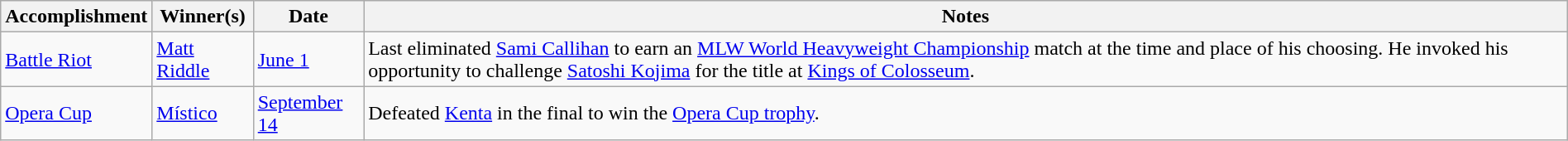<table class="wikitable" style="width:100%;">
<tr>
<th>Accomplishment</th>
<th>Winner(s)</th>
<th>Date</th>
<th>Notes</th>
</tr>
<tr>
<td><a href='#'>Battle Riot</a></td>
<td><a href='#'>Matt Riddle</a></td>
<td><a href='#'>June 1</a></td>
<td>Last eliminated <a href='#'>Sami Callihan</a> to earn an <a href='#'>MLW World Heavyweight Championship</a> match at the time and place of his choosing. He invoked his opportunity to challenge <a href='#'>Satoshi Kojima</a> for the title at <a href='#'>Kings of Colosseum</a>.</td>
</tr>
<tr>
<td><a href='#'>Opera Cup</a></td>
<td><a href='#'>Místico</a></td>
<td><a href='#'>September 14</a></td>
<td>Defeated <a href='#'>Kenta</a> in the final to win the <a href='#'>Opera Cup trophy</a>.</td>
</tr>
</table>
